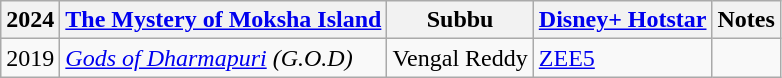<table class="wikitable">
<tr>
<th>2024</th>
<th><a href='#'>The Mystery of Moksha Island</a></th>
<th>Subbu</th>
<th><a href='#'>Disney+ Hotstar</a></th>
<th>Notes</th>
</tr>
<tr>
<td>2019</td>
<td><em><a href='#'>Gods of Dharmapuri</a> (G.O.D)</em></td>
<td>Vengal Reddy</td>
<td><a href='#'>ZEE5</a></td>
<td></td>
</tr>
</table>
